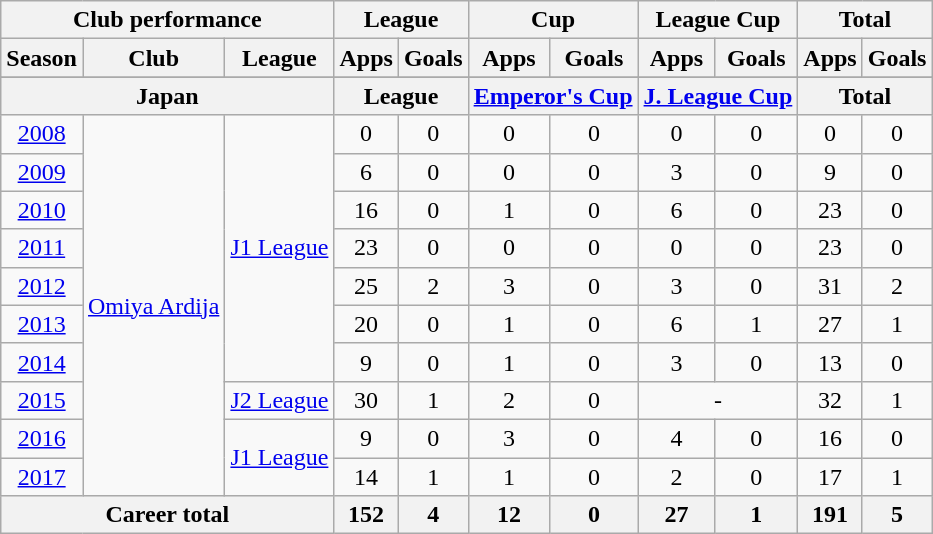<table class="wikitable" style="text-align:center">
<tr>
<th colspan=3>Club performance</th>
<th colspan=2>League</th>
<th colspan=2>Cup</th>
<th colspan=2>League Cup</th>
<th colspan=2>Total</th>
</tr>
<tr>
<th>Season</th>
<th>Club</th>
<th>League</th>
<th>Apps</th>
<th>Goals</th>
<th>Apps</th>
<th>Goals</th>
<th>Apps</th>
<th>Goals</th>
<th>Apps</th>
<th>Goals</th>
</tr>
<tr>
</tr>
<tr>
<th colspan=3>Japan</th>
<th colspan=2>League</th>
<th colspan=2><a href='#'>Emperor's Cup</a></th>
<th colspan=2><a href='#'>J. League Cup</a></th>
<th colspan=2>Total</th>
</tr>
<tr>
<td><a href='#'>2008</a></td>
<td rowspan="10"><a href='#'>Omiya Ardija</a></td>
<td rowspan="7"><a href='#'>J1 League</a></td>
<td>0</td>
<td>0</td>
<td>0</td>
<td>0</td>
<td>0</td>
<td>0</td>
<td>0</td>
<td>0</td>
</tr>
<tr>
<td><a href='#'>2009</a></td>
<td>6</td>
<td>0</td>
<td>0</td>
<td>0</td>
<td>3</td>
<td>0</td>
<td>9</td>
<td>0</td>
</tr>
<tr>
<td><a href='#'>2010</a></td>
<td>16</td>
<td>0</td>
<td>1</td>
<td>0</td>
<td>6</td>
<td>0</td>
<td>23</td>
<td>0</td>
</tr>
<tr>
<td><a href='#'>2011</a></td>
<td>23</td>
<td>0</td>
<td>0</td>
<td>0</td>
<td>0</td>
<td>0</td>
<td>23</td>
<td>0</td>
</tr>
<tr>
<td><a href='#'>2012</a></td>
<td>25</td>
<td>2</td>
<td>3</td>
<td>0</td>
<td>3</td>
<td>0</td>
<td>31</td>
<td>2</td>
</tr>
<tr>
<td><a href='#'>2013</a></td>
<td>20</td>
<td>0</td>
<td>1</td>
<td>0</td>
<td>6</td>
<td>1</td>
<td>27</td>
<td>1</td>
</tr>
<tr>
<td><a href='#'>2014</a></td>
<td>9</td>
<td>0</td>
<td>1</td>
<td>0</td>
<td>3</td>
<td>0</td>
<td>13</td>
<td>0</td>
</tr>
<tr>
<td><a href='#'>2015</a></td>
<td><a href='#'>J2 League</a></td>
<td>30</td>
<td>1</td>
<td>2</td>
<td>0</td>
<td colspan="2">-</td>
<td>32</td>
<td>1</td>
</tr>
<tr>
<td><a href='#'>2016</a></td>
<td rowspan="2"><a href='#'>J1 League</a></td>
<td>9</td>
<td>0</td>
<td>3</td>
<td>0</td>
<td>4</td>
<td>0</td>
<td>16</td>
<td>0</td>
</tr>
<tr>
<td><a href='#'>2017</a></td>
<td>14</td>
<td>1</td>
<td>1</td>
<td>0</td>
<td>2</td>
<td>0</td>
<td>17</td>
<td>1</td>
</tr>
<tr>
<th colspan=3>Career total</th>
<th>152</th>
<th>4</th>
<th>12</th>
<th>0</th>
<th>27</th>
<th>1</th>
<th>191</th>
<th>5</th>
</tr>
</table>
